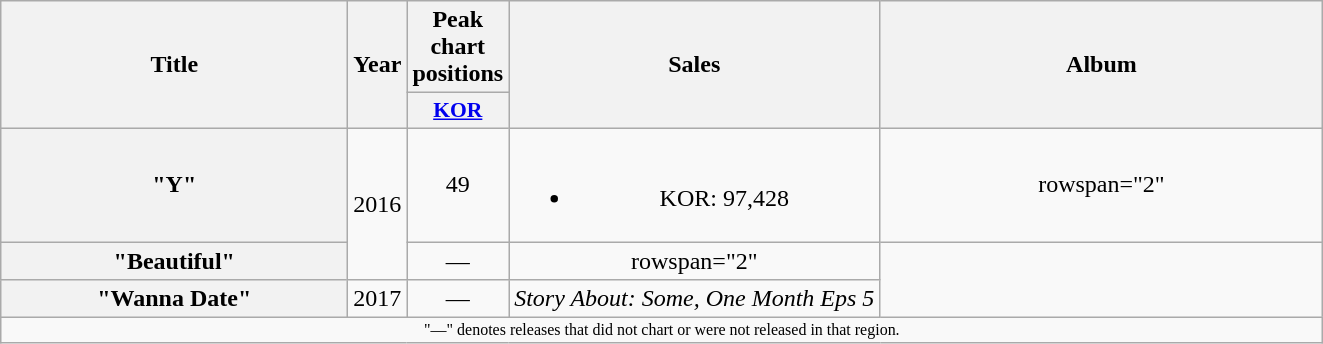<table class="wikitable plainrowheaders" style="text-align:center;">
<tr>
<th rowspan="2" style="width:14em;">Title</th>
<th rowspan="2">Year</th>
<th colspan="1">Peak chart positions</th>
<th rowspan="2">Sales<br></th>
<th rowspan="2" style="width:18em;">Album</th>
</tr>
<tr>
<th scope="col" style="width:3em;font-size:90%"><a href='#'>KOR</a><br></th>
</tr>
<tr>
<th scope="row">"Y"<br></th>
<td rowspan="2">2016</td>
<td>49</td>
<td><br><ul><li>KOR: 97,428</li></ul></td>
<td>rowspan="2" </td>
</tr>
<tr>
<th scope="row">"Beautiful"<br></th>
<td>—</td>
<td>rowspan="2" </td>
</tr>
<tr>
<th scope="row">"Wanna Date"  <br></th>
<td>2017</td>
<td>—</td>
<td><em>Story About: Some, One Month Eps 5</em></td>
</tr>
<tr>
<td colspan="5" style="font-size:8pt;">"—" denotes releases that did not chart or were not released in that region.</td>
</tr>
</table>
